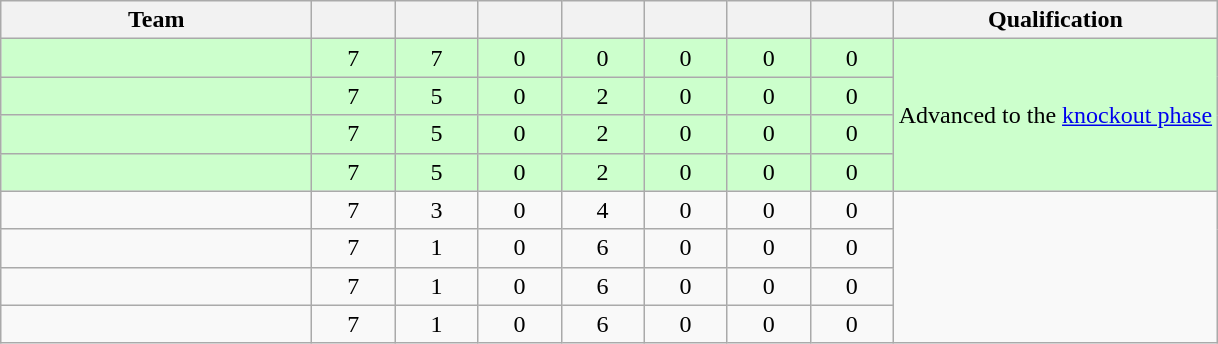<table class=wikitable style="text-align: center;">
<tr>
<th style="width: 12.5em;" scope="col">Team</th>
<th style="width: 3em;" scope="col"></th>
<th style="width: 3em;" scope="col"></th>
<th style="width: 3em;" scope="col"></th>
<th style="width: 3em;" scope="col"></th>
<th style="width: 3em;" scope="col"></th>
<th style="width: 3em;" scope="col"></th>
<th style="width: 3em;" scope="col"></th>
<th scope="col">Qualification</th>
</tr>
<tr style="background-color: #CCFFCC;">
<td style="text-align: left;"></td>
<td>7</td>
<td>7</td>
<td>0</td>
<td>0</td>
<td>0</td>
<td>0</td>
<td>0</td>
<td rowspan="4">Advanced to the <a href='#'>knockout phase</a></td>
</tr>
<tr style="background-color: #CCFFCC;">
<td style="text-align: left;"></td>
<td>7</td>
<td>5</td>
<td>0</td>
<td>2</td>
<td>0</td>
<td>0</td>
<td>0</td>
</tr>
<tr style="background-color: #CCFFCC;">
<td style="text-align: left;"></td>
<td>7</td>
<td>5</td>
<td>0</td>
<td>2</td>
<td>0</td>
<td>0</td>
<td>0</td>
</tr>
<tr style="background-color: #CCFFCC;">
<td style="text-align: left;"></td>
<td>7</td>
<td>5</td>
<td>0</td>
<td>2</td>
<td>0</td>
<td>0</td>
<td>0</td>
</tr>
<tr>
<td style="text-align: left;"></td>
<td>7</td>
<td>3</td>
<td>0</td>
<td>4</td>
<td>0</td>
<td>0</td>
<td>0</td>
</tr>
<tr>
<td style="text-align: left;"></td>
<td>7</td>
<td>1</td>
<td>0</td>
<td>6</td>
<td>0</td>
<td>0</td>
<td>0</td>
</tr>
<tr>
<td style="text-align: left;"></td>
<td>7</td>
<td>1</td>
<td>0</td>
<td>6</td>
<td>0</td>
<td>0</td>
<td>0</td>
</tr>
<tr>
<td style="text-align: left;"></td>
<td>7</td>
<td>1</td>
<td>0</td>
<td>6</td>
<td>0</td>
<td>0</td>
<td>0</td>
</tr>
</table>
